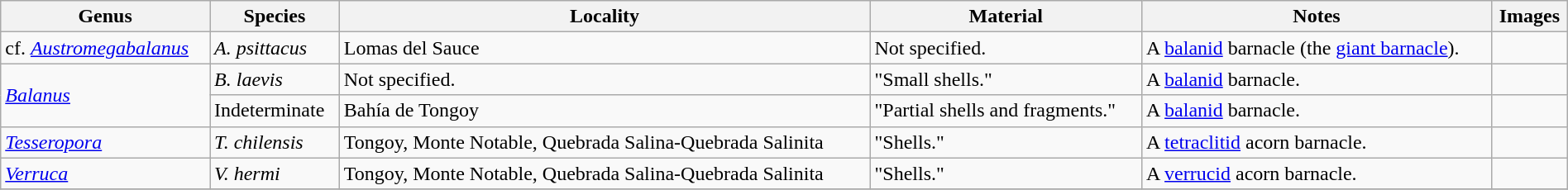<table class="wikitable" align="center" width="100%">
<tr>
<th>Genus</th>
<th>Species</th>
<th>Locality</th>
<th>Material</th>
<th>Notes</th>
<th>Images</th>
</tr>
<tr>
<td>cf. <em><a href='#'>Austromegabalanus</a></em></td>
<td><em>A. psittacus</em></td>
<td>Lomas del Sauce</td>
<td>Not specified.</td>
<td>A <a href='#'>balanid</a> barnacle (the <a href='#'>giant barnacle</a>).</td>
<td></td>
</tr>
<tr>
<td rowspan="2"><em><a href='#'>Balanus</a></em></td>
<td><em>B. laevis</em></td>
<td>Not specified.</td>
<td>"Small shells."</td>
<td>A <a href='#'>balanid</a> barnacle.</td>
<td></td>
</tr>
<tr>
<td>Indeterminate</td>
<td>Bahía de Tongoy</td>
<td>"Partial shells and fragments."</td>
<td>A <a href='#'>balanid</a> barnacle.</td>
<td></td>
</tr>
<tr>
<td><em><a href='#'>Tesseropora</a></em></td>
<td><em>T. chilensis</em></td>
<td>Tongoy, Monte Notable, Quebrada Salina-Quebrada Salinita</td>
<td>"Shells."</td>
<td>A <a href='#'>tetraclitid</a> acorn barnacle.</td>
<td></td>
</tr>
<tr>
<td><em><a href='#'>Verruca</a></em></td>
<td><em>V. hermi</em></td>
<td>Tongoy, Monte Notable, Quebrada Salina-Quebrada Salinita</td>
<td>"Shells."</td>
<td>A <a href='#'>verrucid</a> acorn barnacle.</td>
<td></td>
</tr>
<tr>
</tr>
</table>
